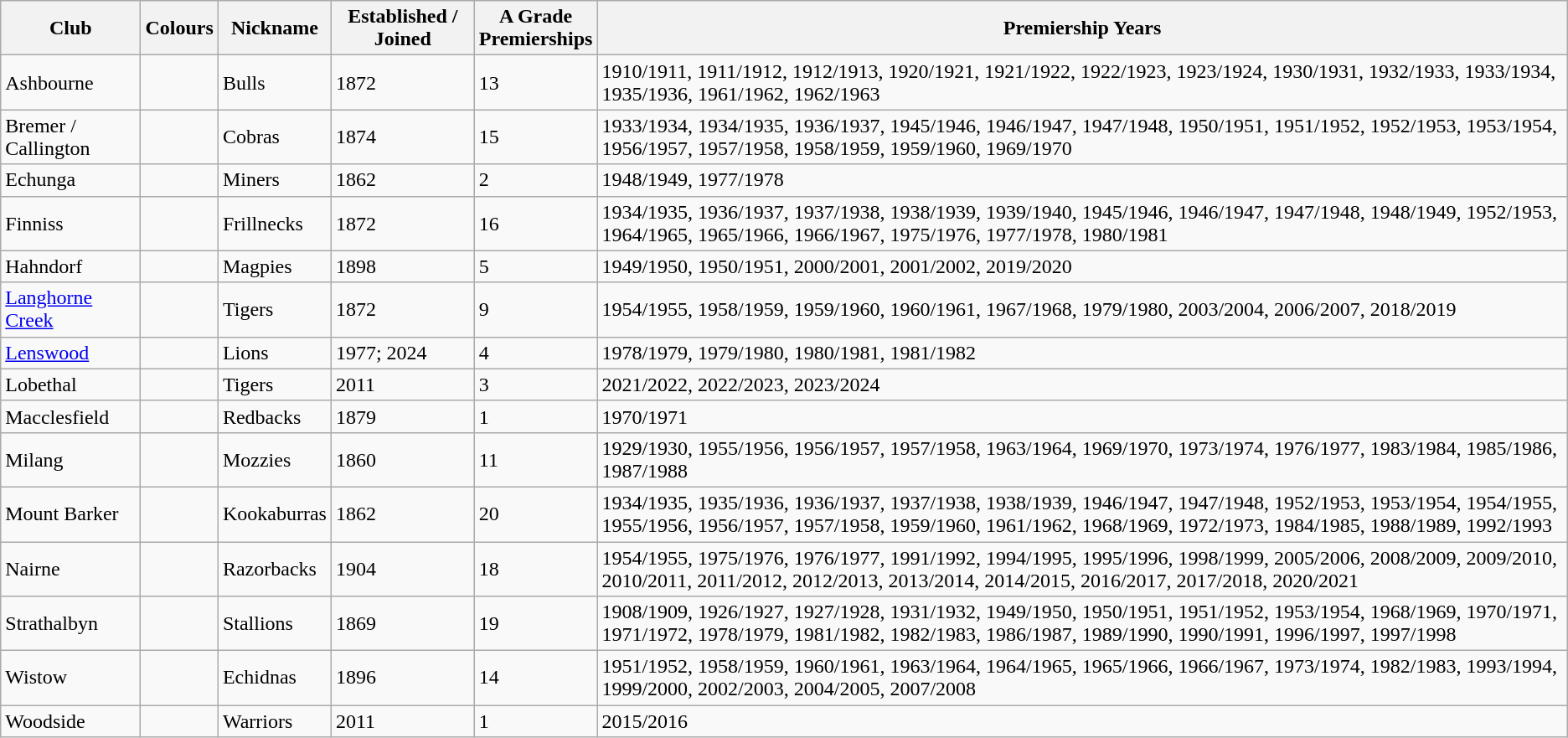<table class="wikitable">
<tr>
<th>Club</th>
<th>Colours</th>
<th>Nickname</th>
<th>Established / Joined</th>
<th>A Grade<br>Premierships</th>
<th>Premiership Years</th>
</tr>
<tr>
<td>Ashbourne</td>
<td></td>
<td>Bulls</td>
<td>1872</td>
<td>13</td>
<td>1910/1911, 1911/1912, 1912/1913, 1920/1921, 1921/1922, 1922/1923, 1923/1924, 1930/1931, 1932/1933, 1933/1934, 1935/1936, 1961/1962, 1962/1963</td>
</tr>
<tr>
<td>Bremer / Callington</td>
<td></td>
<td>Cobras</td>
<td>1874</td>
<td>15</td>
<td>1933/1934, 1934/1935, 1936/1937, 1945/1946, 1946/1947, 1947/1948, 1950/1951, 1951/1952, 1952/1953, 1953/1954, 1956/1957, 1957/1958, 1958/1959, 1959/1960, 1969/1970</td>
</tr>
<tr>
<td>Echunga</td>
<td></td>
<td>Miners</td>
<td>1862</td>
<td>2</td>
<td>1948/1949, 1977/1978</td>
</tr>
<tr>
<td>Finniss</td>
<td></td>
<td>Frillnecks</td>
<td>1872</td>
<td>16</td>
<td>1934/1935, 1936/1937, 1937/1938, 1938/1939, 1939/1940, 1945/1946, 1946/1947, 1947/1948, 1948/1949, 1952/1953, 1964/1965, 1965/1966, 1966/1967, 1975/1976, 1977/1978, 1980/1981</td>
</tr>
<tr>
<td>Hahndorf</td>
<td></td>
<td>Magpies</td>
<td>1898</td>
<td>5</td>
<td>1949/1950, 1950/1951, 2000/2001, 2001/2002, 2019/2020</td>
</tr>
<tr>
<td><a href='#'>Langhorne Creek</a></td>
<td></td>
<td>Tigers</td>
<td>1872</td>
<td>9</td>
<td>1954/1955, 1958/1959, 1959/1960, 1960/1961, 1967/1968, 1979/1980, 2003/2004, 2006/2007, 2018/2019</td>
</tr>
<tr>
<td><a href='#'>Lenswood</a></td>
<td></td>
<td>Lions</td>
<td>1977; 2024</td>
<td>4</td>
<td>1978/1979, 1979/1980, 1980/1981, 1981/1982</td>
</tr>
<tr>
<td>Lobethal</td>
<td></td>
<td>Tigers</td>
<td>2011</td>
<td>3</td>
<td>2021/2022, 2022/2023, 2023/2024</td>
</tr>
<tr>
<td>Macclesfield</td>
<td></td>
<td>Redbacks</td>
<td>1879</td>
<td>1</td>
<td>1970/1971</td>
</tr>
<tr>
<td>Milang</td>
<td></td>
<td>Mozzies</td>
<td>1860</td>
<td>11</td>
<td>1929/1930, 1955/1956, 1956/1957, 1957/1958, 1963/1964, 1969/1970, 1973/1974, 1976/1977, 1983/1984, 1985/1986, 1987/1988</td>
</tr>
<tr>
<td>Mount Barker</td>
<td></td>
<td>Kookaburras</td>
<td>1862</td>
<td>20</td>
<td>1934/1935, 1935/1936, 1936/1937, 1937/1938, 1938/1939, 1946/1947, 1947/1948, 1952/1953, 1953/1954, 1954/1955, 1955/1956, 1956/1957, 1957/1958, 1959/1960, 1961/1962, 1968/1969, 1972/1973, 1984/1985, 1988/1989, 1992/1993</td>
</tr>
<tr>
<td>Nairne</td>
<td></td>
<td>Razorbacks</td>
<td>1904</td>
<td>18</td>
<td>1954/1955, 1975/1976, 1976/1977, 1991/1992, 1994/1995, 1995/1996, 1998/1999, 2005/2006, 2008/2009, 2009/2010, 2010/2011, 2011/2012, 2012/2013, 2013/2014, 2014/2015, 2016/2017, 2017/2018, 2020/2021</td>
</tr>
<tr>
<td>Strathalbyn</td>
<td></td>
<td>Stallions</td>
<td>1869</td>
<td>19</td>
<td>1908/1909, 1926/1927, 1927/1928, 1931/1932, 1949/1950, 1950/1951, 1951/1952, 1953/1954, 1968/1969, 1970/1971, 1971/1972, 1978/1979, 1981/1982, 1982/1983, 1986/1987, 1989/1990, 1990/1991, 1996/1997, 1997/1998</td>
</tr>
<tr>
<td>Wistow</td>
<td></td>
<td>Echidnas</td>
<td>1896</td>
<td>14</td>
<td>1951/1952, 1958/1959, 1960/1961, 1963/1964, 1964/1965, 1965/1966, 1966/1967, 1973/1974, 1982/1983, 1993/1994, 1999/2000, 2002/2003, 2004/2005, 2007/2008</td>
</tr>
<tr>
<td>Woodside</td>
<td></td>
<td>Warriors</td>
<td>2011</td>
<td>1</td>
<td>2015/2016</td>
</tr>
</table>
